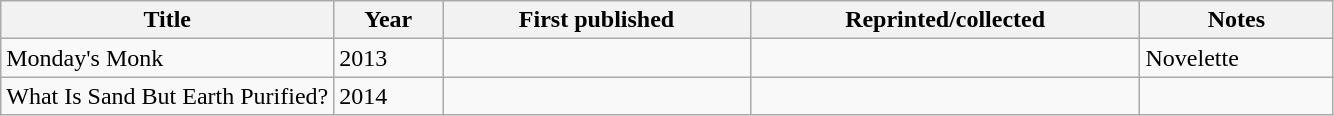<table class="wikitable sortable">
<tr>
<th width=25%>Title</th>
<th>Year</th>
<th>First published</th>
<th>Reprinted/collected</th>
<th>Notes</th>
</tr>
<tr>
<td>Monday's Monk</td>
<td>2013</td>
<td></td>
<td></td>
<td>Novelette</td>
</tr>
<tr>
<td>What Is Sand But Earth Purified?</td>
<td>2014</td>
<td></td>
<td></td>
<td></td>
</tr>
</table>
